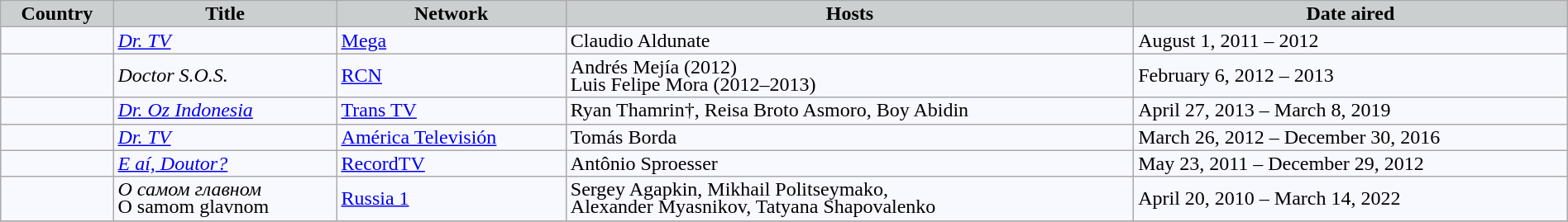<table class="wikitable" style="text-align:left; font-size:100%; line-height:14px; background:#F8F8FF; width:100%;">
<tr>
<th scope="col" style="background-color:#cccfcf;">Country</th>
<th scope="col" style="background-color:#cccfcf;">Title</th>
<th scope="col" style="background-color:#cccfcf;">Network</th>
<th scope="col" style="background-color:#cccfcf;">Hosts</th>
<th scope="col" style="background-color:#cccfcf;">Date aired</th>
</tr>
<tr>
<td></td>
<td><em><a href='#'>Dr. TV</a></em></td>
<td><a href='#'>Mega</a></td>
<td>Claudio Aldunate</td>
<td>August 1, 2011 – 2012</td>
</tr>
<tr>
<td></td>
<td><em>Doctor S.O.S.</em></td>
<td><a href='#'>RCN</a></td>
<td>Andrés Mejía (2012)<br>Luis Felipe Mora (2012–2013)</td>
<td>February 6, 2012 – 2013</td>
</tr>
<tr>
<td></td>
<td><em><a href='#'>Dr. Oz Indonesia</a></em></td>
<td><a href='#'>Trans TV</a></td>
<td>Ryan Thamrin†, Reisa Broto Asmoro, Boy Abidin</td>
<td>April 27, 2013 – March 8, 2019</td>
</tr>
<tr>
<td></td>
<td><em><a href='#'>Dr. TV</a></em></td>
<td><a href='#'>América Televisión</a></td>
<td>Tomás Borda</td>
<td>March 26, 2012 – December 30, 2016</td>
</tr>
<tr>
<td></td>
<td><em><a href='#'>E aí, Doutor?</a></em></td>
<td><a href='#'>RecordTV</a></td>
<td>Antônio Sproesser</td>
<td>May 23, 2011 – December 29, 2012</td>
</tr>
<tr>
<td></td>
<td><em>О самом главном</em><br>O samom glavnom</td>
<td><a href='#'>Russia 1</a></td>
<td>Sergey Agapkin, Mikhail Politseymako,<br>Alexander Myasnikov, Tatyana Shapovalenko</td>
<td>April 20, 2010 – March 14, 2022</td>
</tr>
<tr>
</tr>
</table>
